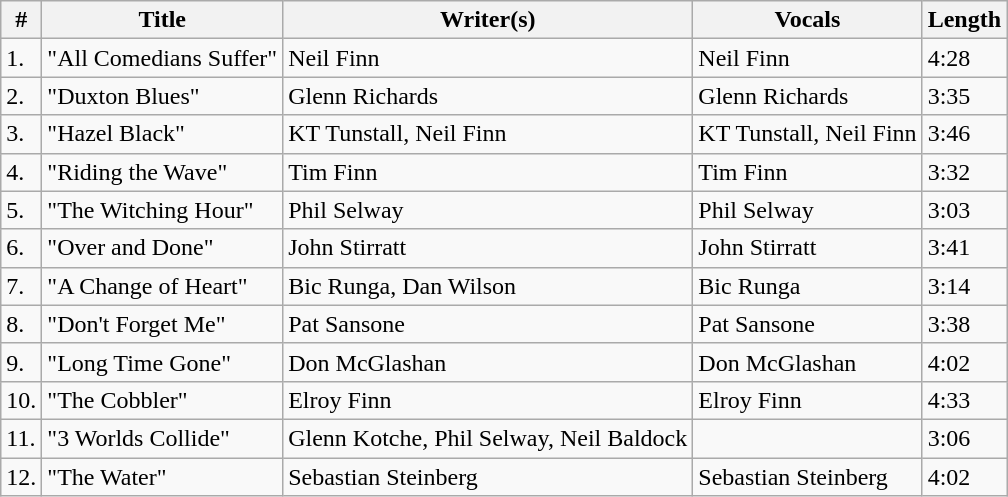<table class="wikitable">
<tr>
<th>#</th>
<th>Title</th>
<th>Writer(s)</th>
<th>Vocals</th>
<th>Length</th>
</tr>
<tr>
<td>1.</td>
<td>"All Comedians Suffer"</td>
<td>Neil Finn</td>
<td>Neil Finn</td>
<td>4:28</td>
</tr>
<tr>
<td>2.</td>
<td>"Duxton Blues"</td>
<td>Glenn Richards</td>
<td>Glenn Richards</td>
<td>3:35</td>
</tr>
<tr>
<td>3.</td>
<td>"Hazel Black"</td>
<td>KT Tunstall, Neil Finn</td>
<td>KT Tunstall, Neil Finn</td>
<td>3:46</td>
</tr>
<tr>
<td>4.</td>
<td>"Riding the Wave"</td>
<td>Tim Finn</td>
<td>Tim Finn</td>
<td>3:32</td>
</tr>
<tr>
<td>5.</td>
<td>"The Witching Hour"</td>
<td>Phil Selway</td>
<td>Phil Selway</td>
<td>3:03</td>
</tr>
<tr>
<td>6.</td>
<td>"Over and Done"</td>
<td>John Stirratt</td>
<td>John Stirratt</td>
<td>3:41</td>
</tr>
<tr>
<td>7.</td>
<td>"A Change of Heart"</td>
<td>Bic Runga, Dan Wilson</td>
<td>Bic Runga</td>
<td>3:14</td>
</tr>
<tr>
<td>8.</td>
<td>"Don't Forget Me"</td>
<td>Pat Sansone</td>
<td>Pat Sansone</td>
<td>3:38</td>
</tr>
<tr>
<td>9.</td>
<td>"Long Time Gone"</td>
<td>Don McGlashan</td>
<td>Don McGlashan</td>
<td>4:02</td>
</tr>
<tr>
<td>10.</td>
<td>"The Cobbler"</td>
<td>Elroy Finn</td>
<td>Elroy Finn</td>
<td>4:33</td>
</tr>
<tr>
<td>11.</td>
<td>"3 Worlds Collide"</td>
<td>Glenn Kotche, Phil Selway, Neil Baldock</td>
<td></td>
<td>3:06</td>
</tr>
<tr>
<td>12.</td>
<td>"The Water"</td>
<td>Sebastian Steinberg</td>
<td>Sebastian Steinberg</td>
<td>4:02</td>
</tr>
</table>
